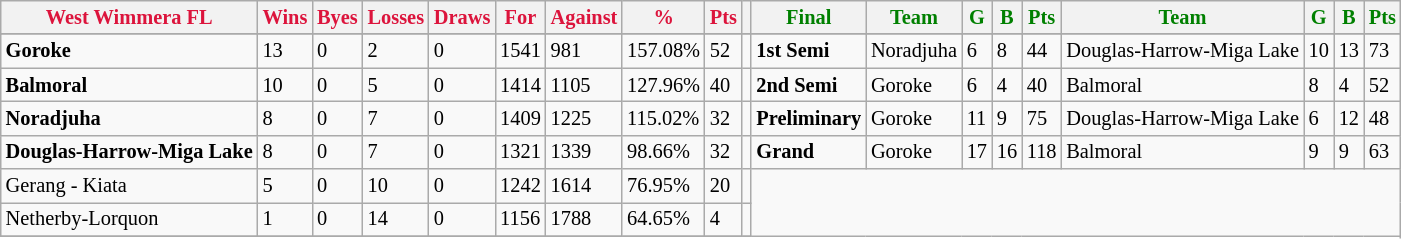<table style="font-size: 85%; text-align: left;" class="wikitable">
<tr>
<th style="color:crimson">West Wimmera FL</th>
<th style="color:crimson">Wins</th>
<th style="color:crimson">Byes</th>
<th style="color:crimson">Losses</th>
<th style="color:crimson">Draws</th>
<th style="color:crimson">For</th>
<th style="color:crimson">Against</th>
<th style="color:crimson">%</th>
<th style="color:crimson">Pts</th>
<th></th>
<th style="color:green">Final</th>
<th style="color:green">Team</th>
<th style="color:green">G</th>
<th style="color:green">B</th>
<th style="color:green">Pts</th>
<th style="color:green">Team</th>
<th style="color:green">G</th>
<th style="color:green">B</th>
<th style="color:green">Pts</th>
</tr>
<tr>
</tr>
<tr>
</tr>
<tr>
<td><strong>	Goroke	</strong></td>
<td>13</td>
<td>0</td>
<td>2</td>
<td>0</td>
<td>1541</td>
<td>981</td>
<td>157.08%</td>
<td>52</td>
<td></td>
<td><strong>1st Semi</strong></td>
<td>Noradjuha</td>
<td>6</td>
<td>8</td>
<td>44</td>
<td>Douglas-Harrow-Miga Lake</td>
<td>10</td>
<td>13</td>
<td>73</td>
</tr>
<tr>
<td><strong>	Balmoral	</strong></td>
<td>10</td>
<td>0</td>
<td>5</td>
<td>0</td>
<td>1414</td>
<td>1105</td>
<td>127.96%</td>
<td>40</td>
<td></td>
<td><strong>2nd Semi</strong></td>
<td>Goroke</td>
<td>6</td>
<td>4</td>
<td>40</td>
<td>Balmoral</td>
<td>8</td>
<td>4</td>
<td>52</td>
</tr>
<tr>
<td><strong>	Noradjuha	</strong></td>
<td>8</td>
<td>0</td>
<td>7</td>
<td>0</td>
<td>1409</td>
<td>1225</td>
<td>115.02%</td>
<td>32</td>
<td></td>
<td><strong>Preliminary</strong></td>
<td>Goroke</td>
<td>11</td>
<td>9</td>
<td>75</td>
<td>Douglas-Harrow-Miga Lake</td>
<td>6</td>
<td>12</td>
<td>48</td>
</tr>
<tr>
<td><strong>	Douglas-Harrow-Miga Lake	</strong></td>
<td>8</td>
<td>0</td>
<td>7</td>
<td>0</td>
<td>1321</td>
<td>1339</td>
<td>98.66%</td>
<td>32</td>
<td></td>
<td><strong>Grand</strong></td>
<td>Goroke</td>
<td>17</td>
<td>16</td>
<td>118</td>
<td>Balmoral</td>
<td>9</td>
<td>9</td>
<td>63</td>
</tr>
<tr>
<td>Gerang - Kiata</td>
<td>5</td>
<td>0</td>
<td>10</td>
<td>0</td>
<td>1242</td>
<td>1614</td>
<td>76.95%</td>
<td>20</td>
<td></td>
</tr>
<tr>
<td>Netherby-Lorquon</td>
<td>1</td>
<td>0</td>
<td>14</td>
<td>0</td>
<td>1156</td>
<td>1788</td>
<td>64.65%</td>
<td>4</td>
<td></td>
</tr>
<tr>
</tr>
</table>
